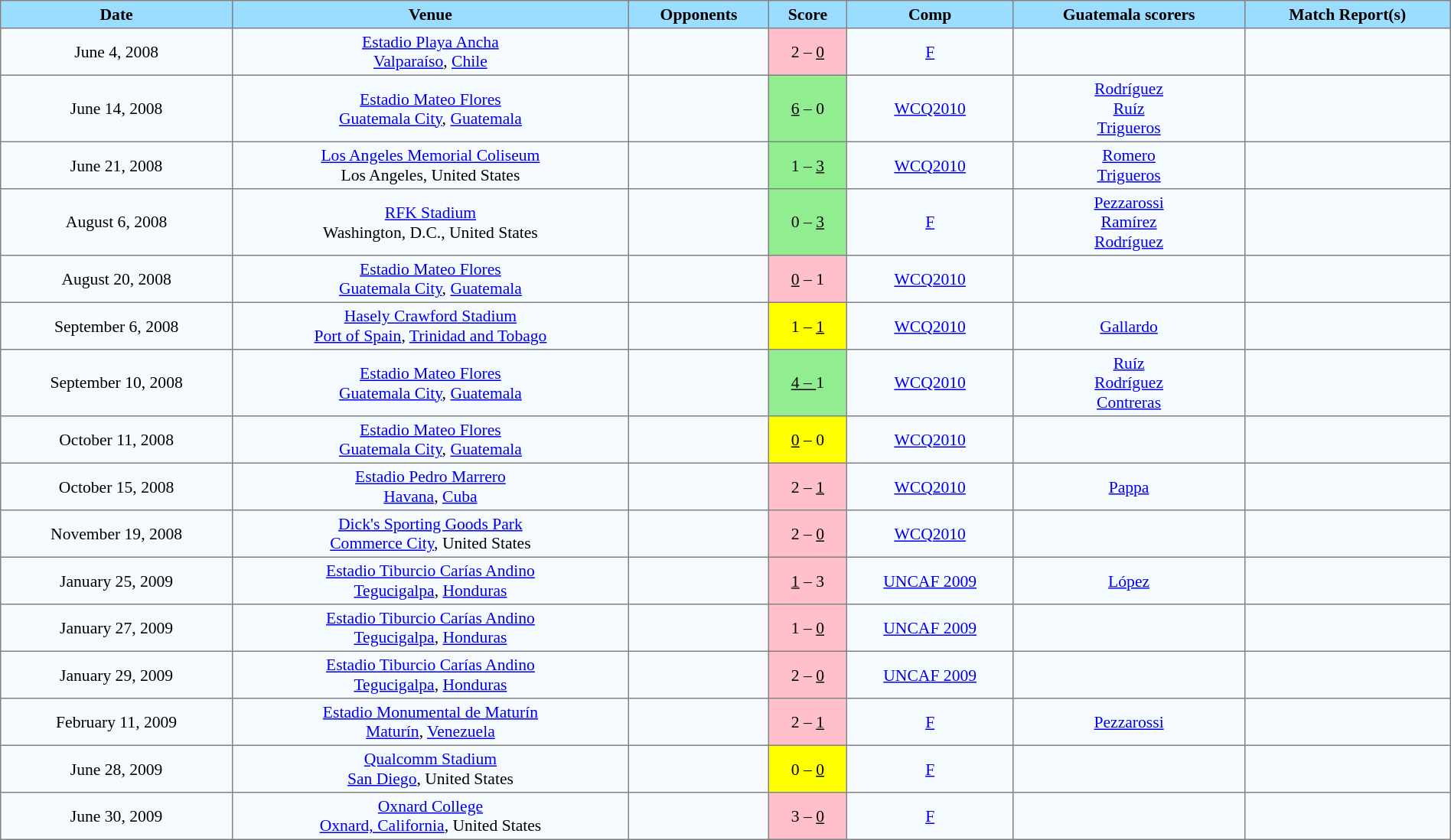<table border=1 style="border-collapse:collapse; font-size:90%;" cellpadding=3 cellspacing=0 width=100%>
<tr bgcolor=#9BDDFF align=center>
<th>Date</th>
<th>Venue</th>
<th>Opponents</th>
<th>Score</th>
<th>Comp</th>
<th>Guatemala scorers</th>
<th>Match Report(s)</th>
</tr>
<tr align=center bgcolor=#F5FAFF>
<td>June 4, 2008</td>
<td><a href='#'>Estadio Playa Ancha</a> <br> <a href='#'>Valparaíso</a>, <a href='#'>Chile</a></td>
<td></td>
<td bgcolor="pink">2 – <u>0</u></td>
<td><a href='#'>F</a></td>
<td></td>
<td></td>
</tr>
<tr align=center bgcolor=#F5FAFF>
<td>June 14, 2008</td>
<td><a href='#'>Estadio Mateo Flores</a> <br> <a href='#'>Guatemala City</a>, <a href='#'>Guatemala</a></td>
<td></td>
<td bgcolor="lightgreen"><u>6</u> – 0</td>
<td><a href='#'>WCQ2010</a></td>
<td><a href='#'>Rodríguez</a> <br><a href='#'>Ruíz</a>    <br><a href='#'>Trigueros</a> </td>
<td></td>
</tr>
<tr align=center bgcolor=#F5FAFF>
<td>June 21, 2008</td>
<td><a href='#'>Los Angeles Memorial Coliseum</a> <br> Los Angeles, United States</td>
<td></td>
<td bgcolor="lightgreen">1 – <u>3</u></td>
<td><a href='#'>WCQ2010</a></td>
<td><a href='#'>Romero</a>  <br> <a href='#'>Trigueros</a> </td>
<td></td>
</tr>
<tr align=center bgcolor=#F5FAFF>
<td>August 6, 2008</td>
<td><a href='#'>RFK Stadium</a> <br> Washington, D.C., United States</td>
<td></td>
<td bgcolor="lightgreen">0 – <u>3</u></td>
<td><a href='#'>F</a></td>
<td><a href='#'>Pezzarossi</a> <br> <a href='#'>Ramírez</a>  <br><a href='#'>Rodríguez</a></td>
<td></td>
</tr>
<tr align=center bgcolor=#F5FAFF>
<td>August 20, 2008</td>
<td><a href='#'>Estadio Mateo Flores</a> <br> <a href='#'>Guatemala City</a>, <a href='#'>Guatemala</a></td>
<td></td>
<td bgcolor="pink"><u>0</u> – 1</td>
<td><a href='#'>WCQ2010</a></td>
<td></td>
<td></td>
</tr>
<tr align=center bgcolor=#F5FAFF>
<td>September 6, 2008</td>
<td><a href='#'>Hasely Crawford Stadium</a> <br> <a href='#'>Port of Spain</a>, <a href='#'>Trinidad and Tobago</a></td>
<td></td>
<td bgcolor="yellow">1 – <u>1</u></td>
<td><a href='#'>WCQ2010</a></td>
<td><a href='#'>Gallardo</a> </td>
<td></td>
</tr>
<tr align=center bgcolor=#F5FAFF>
<td>September 10, 2008</td>
<td><a href='#'>Estadio Mateo Flores</a> <br> <a href='#'>Guatemala City</a>, <a href='#'>Guatemala</a></td>
<td></td>
<td bgcolor="lightgreen"><u>4 – </u>  1</td>
<td><a href='#'>WCQ2010</a></td>
<td><a href='#'>Ruíz</a>   <br> <a href='#'>Rodríguez</a> <br> <a href='#'>Contreras</a></td>
<td></td>
</tr>
<tr align=center bgcolor=#F5FAFF>
<td>October 11, 2008</td>
<td><a href='#'>Estadio Mateo Flores</a> <br> <a href='#'>Guatemala City</a>, <a href='#'>Guatemala</a></td>
<td></td>
<td bgcolor="yellow"><u>0</u> – 0</td>
<td><a href='#'>WCQ2010</a></td>
<td></td>
<td></td>
</tr>
<tr align=center bgcolor=#F5FAFF>
<td>October 15, 2008</td>
<td><a href='#'>Estadio Pedro Marrero</a> <br> <a href='#'>Havana</a>, <a href='#'>Cuba</a></td>
<td></td>
<td bgcolor="pink">2 – <u>1</u></td>
<td><a href='#'>WCQ2010</a></td>
<td><a href='#'>Pappa</a> </td>
<td></td>
</tr>
<tr align=center bgcolor=#F5FAFF>
<td>November 19, 2008</td>
<td><a href='#'>Dick's Sporting Goods Park</a> <br> <a href='#'>Commerce City</a>, United States</td>
<td></td>
<td bgcolor="pink">2 – <u> 0</u></td>
<td><a href='#'>WCQ2010</a></td>
<td></td>
<td></td>
</tr>
<tr align=center bgcolor=#F5FAFF>
<td>January 25, 2009</td>
<td><a href='#'>Estadio Tiburcio Carías Andino</a> <br> <a href='#'>Tegucigalpa</a>, <a href='#'>Honduras</a></td>
<td></td>
<td bgcolor="pink"><u>1</u> – 3</td>
<td><a href='#'>UNCAF 2009</a></td>
<td><a href='#'>López</a> </td>
<td></td>
</tr>
<tr align=center bgcolor=#F5FAFF>
<td>January 27, 2009</td>
<td><a href='#'>Estadio Tiburcio Carías Andino</a> <br> <a href='#'>Tegucigalpa</a>, <a href='#'>Honduras</a></td>
<td></td>
<td bgcolor="pink">1 – <u>0</u></td>
<td><a href='#'>UNCAF 2009</a></td>
<td></td>
<td></td>
</tr>
<tr align=center bgcolor=#F5FAFF>
<td>January 29, 2009</td>
<td><a href='#'>Estadio Tiburcio Carías Andino</a> <br> <a href='#'>Tegucigalpa</a>, <a href='#'>Honduras</a></td>
<td></td>
<td bgcolor="pink">2 – <u>0</u></td>
<td><a href='#'>UNCAF 2009</a></td>
<td></td>
<td></td>
</tr>
<tr align=center bgcolor=#F5FAFF>
<td>February 11, 2009</td>
<td><a href='#'>Estadio Monumental de Maturín</a> <br> <a href='#'>Maturín</a>, <a href='#'>Venezuela</a></td>
<td></td>
<td bgcolor="pink">2 – <u>1</u></td>
<td><a href='#'>F</a></td>
<td><a href='#'>Pezzarossi</a> </td>
<td></td>
</tr>
<tr align=center bgcolor=#F5FAFF>
<td>June 28, 2009</td>
<td><a href='#'>Qualcomm Stadium</a> <br> <a href='#'>San Diego</a>, United States</td>
<td></td>
<td bgcolor="yellow">0 – <u>0</u></td>
<td><a href='#'>F</a></td>
<td></td>
<td></td>
</tr>
<tr align=center bgcolor=#F5FAFF>
<td>June 30, 2009</td>
<td><a href='#'>Oxnard College</a>  <br><a href='#'>Oxnard, California</a>, United States</td>
<td></td>
<td bgcolor="pink">3 – <u>0</u></td>
<td><a href='#'>F</a></td>
<td></td>
<td></td>
</tr>
</table>
